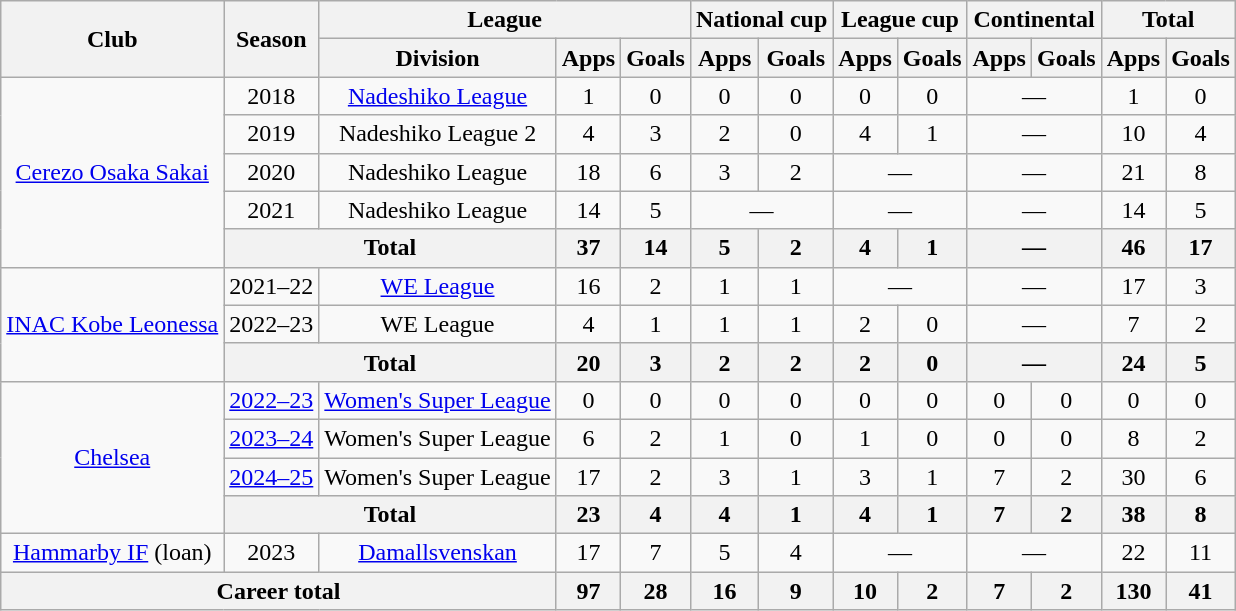<table class="wikitable" style="text-align:center">
<tr>
<th rowspan="2">Club</th>
<th rowspan="2">Season</th>
<th colspan="3">League</th>
<th colspan="2">National cup</th>
<th colspan="2">League cup</th>
<th colspan="2">Continental</th>
<th colspan="2">Total</th>
</tr>
<tr>
<th>Division</th>
<th>Apps</th>
<th>Goals</th>
<th>Apps</th>
<th>Goals</th>
<th>Apps</th>
<th>Goals</th>
<th>Apps</th>
<th>Goals</th>
<th>Apps</th>
<th>Goals</th>
</tr>
<tr>
<td rowspan="5"><a href='#'>Cerezo Osaka Sakai</a></td>
<td>2018</td>
<td><a href='#'>Nadeshiko League</a></td>
<td>1</td>
<td>0</td>
<td>0</td>
<td>0</td>
<td>0</td>
<td>0</td>
<td colspan="2">—</td>
<td>1</td>
<td>0</td>
</tr>
<tr>
<td>2019</td>
<td>Nadeshiko League 2</td>
<td>4</td>
<td>3</td>
<td>2</td>
<td>0</td>
<td>4</td>
<td>1</td>
<td colspan="2">—</td>
<td>10</td>
<td>4</td>
</tr>
<tr>
<td>2020</td>
<td>Nadeshiko League</td>
<td>18</td>
<td>6</td>
<td>3</td>
<td>2</td>
<td colspan="2">—</td>
<td colspan="2">—</td>
<td>21</td>
<td>8</td>
</tr>
<tr>
<td>2021</td>
<td>Nadeshiko League</td>
<td>14</td>
<td>5</td>
<td colspan="2">—</td>
<td colspan="2">—</td>
<td colspan="2">—</td>
<td>14</td>
<td>5</td>
</tr>
<tr>
<th colspan="2">Total</th>
<th>37</th>
<th>14</th>
<th>5</th>
<th>2</th>
<th>4</th>
<th>1</th>
<th colspan="2">—</th>
<th>46</th>
<th>17</th>
</tr>
<tr>
<td rowspan="3"><a href='#'>INAC Kobe Leonessa</a></td>
<td>2021–22</td>
<td><a href='#'>WE League</a></td>
<td>16</td>
<td>2</td>
<td>1</td>
<td>1</td>
<td colspan="2">—</td>
<td colspan="2">—</td>
<td>17</td>
<td>3</td>
</tr>
<tr>
<td>2022–23</td>
<td>WE League</td>
<td>4</td>
<td>1</td>
<td>1</td>
<td>1</td>
<td>2</td>
<td>0</td>
<td colspan="2">—</td>
<td>7</td>
<td>2</td>
</tr>
<tr>
<th colspan="2">Total</th>
<th>20</th>
<th>3</th>
<th>2</th>
<th>2</th>
<th>2</th>
<th>0</th>
<th colspan="2">—</th>
<th>24</th>
<th>5</th>
</tr>
<tr>
<td rowspan="4"><a href='#'>Chelsea</a></td>
<td><a href='#'>2022–23</a></td>
<td><a href='#'>Women's Super League</a></td>
<td>0</td>
<td>0</td>
<td>0</td>
<td>0</td>
<td>0</td>
<td>0</td>
<td>0</td>
<td>0</td>
<td>0</td>
<td>0</td>
</tr>
<tr>
<td><a href='#'>2023–24</a></td>
<td>Women's Super League</td>
<td>6</td>
<td>2</td>
<td>1</td>
<td>0</td>
<td>1</td>
<td>0</td>
<td>0</td>
<td>0</td>
<td>8</td>
<td>2</td>
</tr>
<tr>
<td><a href='#'>2024–25</a></td>
<td>Women's Super League</td>
<td>17</td>
<td>2</td>
<td>3</td>
<td>1</td>
<td>3</td>
<td>1</td>
<td>7</td>
<td>2</td>
<td>30</td>
<td>6</td>
</tr>
<tr>
<th colspan="2">Total</th>
<th>23</th>
<th>4</th>
<th>4</th>
<th>1</th>
<th>4</th>
<th>1</th>
<th>7</th>
<th>2</th>
<th>38</th>
<th>8</th>
</tr>
<tr>
<td><a href='#'>Hammarby IF</a> (loan)</td>
<td>2023</td>
<td><a href='#'>Damallsvenskan</a></td>
<td>17</td>
<td>7</td>
<td>5</td>
<td>4</td>
<td colspan="2">—</td>
<td colspan="2">—</td>
<td>22</td>
<td>11</td>
</tr>
<tr>
<th colspan="3">Career total</th>
<th>97</th>
<th>28</th>
<th>16</th>
<th>9</th>
<th>10</th>
<th>2</th>
<th>7</th>
<th>2</th>
<th>130</th>
<th>41</th>
</tr>
</table>
